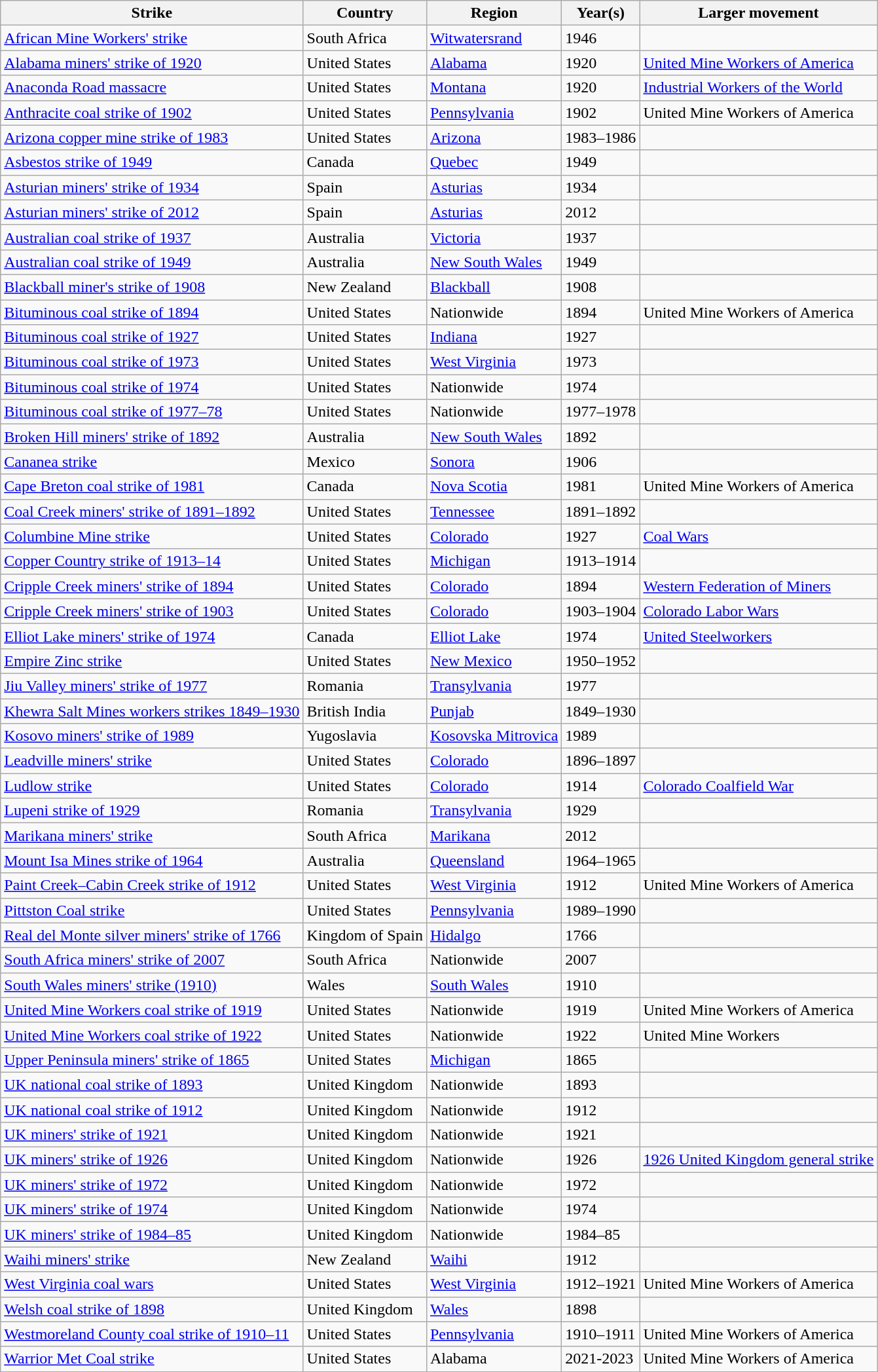<table class="wikitable sortable plainrowheaders" summary="List of miners' strikes (sortable), Country (sortable), Region, Year(s) (sortable), and Larger movement (sortable)">
<tr>
<th scope="col">Strike</th>
<th scope="col">Country</th>
<th scope="col" class="unsortable">Region</th>
<th scope="col" data-sort-type="number">Year(s)</th>
<th scope="col">Larger movement</th>
</tr>
<tr>
<td><a href='#'>African Mine Workers' strike</a></td>
<td>South Africa</td>
<td><a href='#'>Witwatersrand</a></td>
<td>1946</td>
<td></td>
</tr>
<tr>
<td><a href='#'>Alabama miners' strike of 1920</a></td>
<td>United States</td>
<td><a href='#'>Alabama</a></td>
<td>1920</td>
<td><a href='#'>United Mine Workers of America</a></td>
</tr>
<tr>
<td><a href='#'>Anaconda Road massacre</a></td>
<td>United States</td>
<td><a href='#'>Montana</a></td>
<td>1920</td>
<td><a href='#'>Industrial Workers of the World</a></td>
</tr>
<tr>
<td><a href='#'>Anthracite coal strike of 1902</a></td>
<td>United States</td>
<td><a href='#'>Pennsylvania</a></td>
<td>1902</td>
<td>United Mine Workers of America</td>
</tr>
<tr>
<td><a href='#'>Arizona copper mine strike of 1983</a></td>
<td>United States</td>
<td><a href='#'>Arizona</a></td>
<td>1983–1986</td>
<td></td>
</tr>
<tr>
<td><a href='#'>Asbestos strike of 1949</a></td>
<td>Canada</td>
<td><a href='#'>Quebec</a></td>
<td>1949</td>
<td></td>
</tr>
<tr>
<td><a href='#'>Asturian miners' strike of 1934</a></td>
<td>Spain</td>
<td><a href='#'>Asturias</a></td>
<td>1934</td>
<td></td>
</tr>
<tr>
<td><a href='#'>Asturian miners' strike of 2012</a></td>
<td>Spain</td>
<td><a href='#'>Asturias</a></td>
<td>2012</td>
<td></td>
</tr>
<tr>
<td><a href='#'>Australian coal strike of 1937</a></td>
<td>Australia</td>
<td><a href='#'>Victoria</a></td>
<td>1937</td>
<td></td>
</tr>
<tr>
<td><a href='#'>Australian coal strike of 1949</a></td>
<td>Australia</td>
<td><a href='#'>New South Wales</a></td>
<td>1949</td>
<td></td>
</tr>
<tr>
<td><a href='#'>Blackball miner's strike of 1908</a></td>
<td>New Zealand</td>
<td><a href='#'>Blackball</a></td>
<td>1908</td>
<td></td>
</tr>
<tr>
<td><a href='#'>Bituminous coal strike of 1894</a></td>
<td>United States</td>
<td>Nationwide</td>
<td>1894</td>
<td>United Mine Workers of America</td>
</tr>
<tr>
<td><a href='#'>Bituminous coal strike of 1927</a></td>
<td>United States</td>
<td><a href='#'>Indiana</a></td>
<td>1927</td>
<td></td>
</tr>
<tr>
<td><a href='#'>Bituminous coal strike of 1973</a></td>
<td>United States</td>
<td><a href='#'>West Virginia</a></td>
<td>1973</td>
<td></td>
</tr>
<tr>
<td><a href='#'>Bituminous coal strike of 1974</a></td>
<td>United States</td>
<td>Nationwide</td>
<td>1974</td>
<td></td>
</tr>
<tr>
<td><a href='#'>Bituminous coal strike of 1977–78</a></td>
<td>United States</td>
<td>Nationwide</td>
<td>1977–1978</td>
<td></td>
</tr>
<tr>
<td><a href='#'>Broken Hill miners' strike of 1892</a></td>
<td>Australia</td>
<td><a href='#'>New South Wales</a></td>
<td>1892</td>
<td></td>
</tr>
<tr>
<td><a href='#'>Cananea strike</a></td>
<td>Mexico</td>
<td><a href='#'>Sonora</a></td>
<td>1906</td>
<td></td>
</tr>
<tr>
<td><a href='#'>Cape Breton coal strike of 1981</a></td>
<td>Canada</td>
<td><a href='#'>Nova Scotia</a></td>
<td>1981</td>
<td>United Mine Workers of America</td>
</tr>
<tr>
<td><a href='#'>Coal Creek miners' strike of 1891–1892</a></td>
<td>United States</td>
<td><a href='#'>Tennessee</a></td>
<td>1891–1892</td>
<td></td>
</tr>
<tr>
<td><a href='#'>Columbine Mine strike</a></td>
<td>United States</td>
<td><a href='#'>Colorado</a></td>
<td>1927</td>
<td><a href='#'>Coal Wars</a></td>
</tr>
<tr>
<td><a href='#'>Copper Country strike of 1913–14</a></td>
<td>United States</td>
<td><a href='#'>Michigan</a></td>
<td>1913–1914</td>
<td></td>
</tr>
<tr>
<td><a href='#'>Cripple Creek miners' strike of 1894</a></td>
<td>United States</td>
<td><a href='#'>Colorado</a></td>
<td>1894</td>
<td><a href='#'>Western Federation of Miners</a></td>
</tr>
<tr>
<td><a href='#'>Cripple Creek miners' strike of 1903</a></td>
<td>United States</td>
<td><a href='#'>Colorado</a></td>
<td>1903–1904</td>
<td><a href='#'>Colorado Labor Wars</a></td>
</tr>
<tr>
<td><a href='#'>Elliot Lake miners' strike of 1974</a></td>
<td>Canada</td>
<td><a href='#'>Elliot Lake</a></td>
<td>1974</td>
<td><a href='#'>United Steelworkers</a></td>
</tr>
<tr>
<td><a href='#'>Empire Zinc strike</a></td>
<td>United States</td>
<td><a href='#'>New Mexico</a></td>
<td>1950–1952</td>
<td></td>
</tr>
<tr>
<td><a href='#'>Jiu Valley miners' strike of 1977</a></td>
<td>Romania</td>
<td><a href='#'>Transylvania</a></td>
<td>1977</td>
<td></td>
</tr>
<tr>
<td><a href='#'>Khewra Salt Mines workers strikes 1849–1930</a></td>
<td>British India</td>
<td><a href='#'>Punjab</a></td>
<td>1849–1930</td>
<td></td>
</tr>
<tr>
<td><a href='#'>Kosovo miners' strike of 1989</a></td>
<td>Yugoslavia</td>
<td><a href='#'>Kosovska Mitrovica</a></td>
<td>1989</td>
<td></td>
</tr>
<tr>
<td><a href='#'>Leadville miners' strike</a></td>
<td>United States</td>
<td><a href='#'>Colorado</a></td>
<td>1896–1897</td>
<td></td>
</tr>
<tr>
<td><a href='#'>Ludlow strike</a></td>
<td>United States</td>
<td><a href='#'>Colorado</a></td>
<td>1914</td>
<td><a href='#'>Colorado Coalfield War</a></td>
</tr>
<tr>
<td><a href='#'>Lupeni strike of 1929</a></td>
<td>Romania</td>
<td><a href='#'>Transylvania</a></td>
<td>1929</td>
<td></td>
</tr>
<tr>
<td><a href='#'>Marikana miners' strike</a></td>
<td>South Africa</td>
<td><a href='#'>Marikana</a></td>
<td>2012</td>
<td></td>
</tr>
<tr>
<td><a href='#'>Mount Isa Mines strike of 1964</a></td>
<td>Australia</td>
<td><a href='#'>Queensland</a></td>
<td>1964–1965</td>
<td></td>
</tr>
<tr>
<td><a href='#'>Paint Creek–Cabin Creek strike of 1912</a></td>
<td>United States</td>
<td><a href='#'>West Virginia</a></td>
<td>1912</td>
<td>United Mine Workers of America</td>
</tr>
<tr>
<td><a href='#'>Pittston Coal strike</a></td>
<td>United States</td>
<td><a href='#'>Pennsylvania</a></td>
<td>1989–1990</td>
<td></td>
</tr>
<tr>
<td><a href='#'>Real del Monte silver miners' strike of 1766</a></td>
<td>Kingdom of Spain</td>
<td><a href='#'>Hidalgo</a></td>
<td>1766</td>
<td></td>
</tr>
<tr>
<td><a href='#'>South Africa miners' strike of 2007</a></td>
<td>South Africa</td>
<td>Nationwide</td>
<td>2007</td>
<td></td>
</tr>
<tr>
<td><a href='#'>South Wales miners' strike (1910)</a></td>
<td>Wales</td>
<td><a href='#'>South Wales</a></td>
<td>1910</td>
<td></td>
</tr>
<tr>
<td><a href='#'>United Mine Workers coal strike of 1919</a></td>
<td>United States</td>
<td>Nationwide</td>
<td>1919</td>
<td>United Mine Workers of America</td>
</tr>
<tr>
<td><a href='#'>United Mine Workers coal strike of 1922</a></td>
<td>United States</td>
<td>Nationwide</td>
<td>1922</td>
<td>United Mine Workers</td>
</tr>
<tr>
<td><a href='#'>Upper Peninsula miners' strike of 1865</a></td>
<td>United States</td>
<td><a href='#'>Michigan</a></td>
<td>1865</td>
<td></td>
</tr>
<tr>
<td><a href='#'>UK national coal strike of 1893</a></td>
<td>United Kingdom</td>
<td>Nationwide</td>
<td>1893</td>
<td></td>
</tr>
<tr>
<td><a href='#'>UK national coal strike of 1912</a></td>
<td>United Kingdom</td>
<td>Nationwide</td>
<td>1912</td>
<td></td>
</tr>
<tr>
<td><a href='#'>UK miners' strike of 1921</a></td>
<td>United Kingdom</td>
<td>Nationwide</td>
<td>1921</td>
<td></td>
</tr>
<tr>
<td><a href='#'>UK miners' strike of 1926</a></td>
<td>United Kingdom</td>
<td>Nationwide</td>
<td>1926</td>
<td><a href='#'>1926 United Kingdom general strike</a></td>
</tr>
<tr>
<td><a href='#'>UK miners' strike of 1972</a></td>
<td>United Kingdom</td>
<td>Nationwide</td>
<td>1972</td>
<td></td>
</tr>
<tr>
<td><a href='#'>UK miners' strike of 1974</a></td>
<td>United Kingdom</td>
<td>Nationwide</td>
<td>1974</td>
<td></td>
</tr>
<tr>
<td><a href='#'>UK miners' strike of 1984–85</a></td>
<td>United Kingdom</td>
<td>Nationwide</td>
<td>1984–85</td>
<td></td>
</tr>
<tr>
<td><a href='#'>Waihi miners' strike</a></td>
<td>New Zealand</td>
<td><a href='#'>Waihi</a></td>
<td>1912</td>
<td></td>
</tr>
<tr>
<td><a href='#'>West Virginia coal wars</a></td>
<td>United States</td>
<td><a href='#'>West Virginia</a></td>
<td>1912–1921</td>
<td>United Mine Workers of America</td>
</tr>
<tr>
<td><a href='#'>Welsh coal strike of 1898</a></td>
<td>United Kingdom</td>
<td><a href='#'>Wales</a></td>
<td>1898</td>
<td></td>
</tr>
<tr>
<td><a href='#'>Westmoreland County coal strike of 1910–11</a></td>
<td>United States</td>
<td><a href='#'>Pennsylvania</a></td>
<td>1910–1911</td>
<td>United Mine Workers of America</td>
</tr>
<tr>
<td><a href='#'>Warrior Met Coal strike</a></td>
<td>United States</td>
<td>Alabama</td>
<td>2021-2023</td>
<td>United Mine Workers of America</td>
</tr>
</table>
